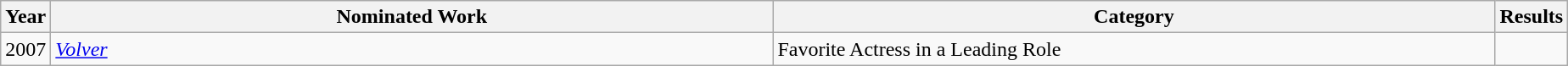<table class="wikitable">
<tr>
<th scope="col" style="width":1em;">Year</th>
<th scope="col" style="width:35em;">Nominated Work</th>
<th scope="col" style="width:35em;">Category</th>
<th scope="col" style="width:1em;">Results</th>
</tr>
<tr>
<td>2007</td>
<td><em><a href='#'>Volver</a></em></td>
<td>Favorite Actress in a Leading Role</td>
<td></td>
</tr>
</table>
